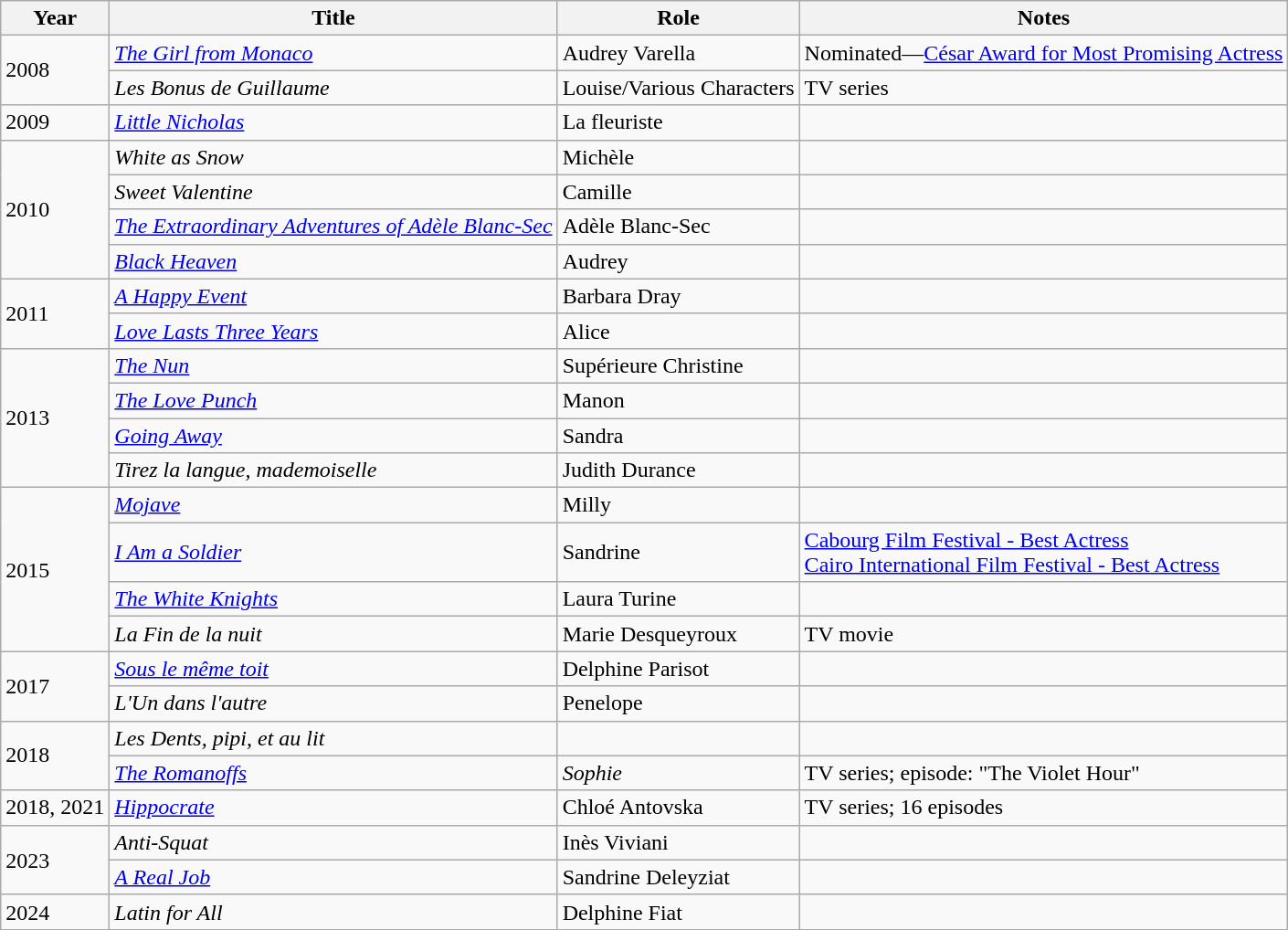<table class="wikitable sortable">
<tr>
<th>Year</th>
<th>Title</th>
<th>Role</th>
<th class="unsortable">Notes</th>
</tr>
<tr>
<td rowspan="2">2008</td>
<td><a href='#'><em>The Girl from Monaco</em></a></td>
<td>Audrey Varella</td>
<td>Nominated—<a href='#'>César Award for Most Promising Actress</a></td>
</tr>
<tr>
<td><em>Les Bonus de Guillaume</em></td>
<td>Louise/Various Characters</td>
<td>TV series</td>
</tr>
<tr>
<td rowspan="1">2009</td>
<td><em><a href='#'>Little Nicholas</a></em></td>
<td>La fleuriste</td>
<td></td>
</tr>
<tr>
<td rowspan="4">2010</td>
<td><em>White as Snow</em></td>
<td>Michèle</td>
<td></td>
</tr>
<tr>
<td><em>Sweet Valentine</em></td>
<td>Camille</td>
<td></td>
</tr>
<tr>
<td><em><a href='#'>The Extraordinary Adventures of Adèle Blanc-Sec</a></em></td>
<td>Adèle Blanc-Sec</td>
<td></td>
</tr>
<tr>
<td><em><a href='#'>Black Heaven</a></em></td>
<td>Audrey</td>
<td></td>
</tr>
<tr>
<td rowspan="2">2011</td>
<td><em><a href='#'>A Happy Event</a></em></td>
<td>Barbara Dray</td>
<td></td>
</tr>
<tr>
<td><em><a href='#'>Love Lasts Three Years</a></em></td>
<td>Alice</td>
<td></td>
</tr>
<tr>
<td rowspan="4">2013</td>
<td><em><a href='#'>The Nun</a></em></td>
<td>Supérieure Christine</td>
<td></td>
</tr>
<tr>
<td><em><a href='#'>The Love Punch</a></em></td>
<td>Manon</td>
<td></td>
</tr>
<tr>
<td><em><a href='#'>Going Away</a></em></td>
<td>Sandra</td>
<td></td>
</tr>
<tr>
<td><em>Tirez la langue, mademoiselle</em></td>
<td>Judith Durance</td>
<td></td>
</tr>
<tr>
<td rowspan="4">2015</td>
<td><em><a href='#'>Mojave</a></em></td>
<td>Milly</td>
<td></td>
</tr>
<tr>
<td><em><a href='#'>I Am a Soldier</a></em></td>
<td>Sandrine</td>
<td><a href='#'>Cabourg Film Festival - Best Actress</a><br><a href='#'>Cairo International Film Festival - Best Actress</a></td>
</tr>
<tr>
<td><em><a href='#'>The White Knights</a></em></td>
<td>Laura Turine</td>
<td></td>
</tr>
<tr>
<td><em>La Fin de la nuit</em></td>
<td>Marie Desqueyroux</td>
<td>TV movie</td>
</tr>
<tr>
<td rowspan="2">2017</td>
<td><em><a href='#'>Sous le même toit</a></em></td>
<td>Delphine Parisot</td>
<td></td>
</tr>
<tr>
<td><em>L'Un dans l'autre</em></td>
<td>Penelope</td>
<td></td>
</tr>
<tr>
<td rowspan="2">2018</td>
<td><em>Les Dents, pipi, et au lit</em></td>
<td></td>
<td></td>
</tr>
<tr>
<td><em><a href='#'>The Romanoffs</a></em></td>
<td><em>Sophie</em></td>
<td>TV series; episode: "The Violet Hour"</td>
</tr>
<tr>
<td>2018, 2021</td>
<td><em><a href='#'>Hippocrate</a></em></td>
<td>Chloé Antovska</td>
<td>TV series; 16 episodes</td>
</tr>
<tr>
<td rowspan="2">2023</td>
<td><em>Anti-Squat</em></td>
<td>Inès Viviani</td>
<td></td>
</tr>
<tr>
<td><em><a href='#'>A Real Job</a></em></td>
<td>Sandrine Deleyziat</td>
<td></td>
</tr>
<tr>
<td>2024</td>
<td><em>Latin for All</em></td>
<td>Delphine Fiat</td>
<td></td>
</tr>
</table>
